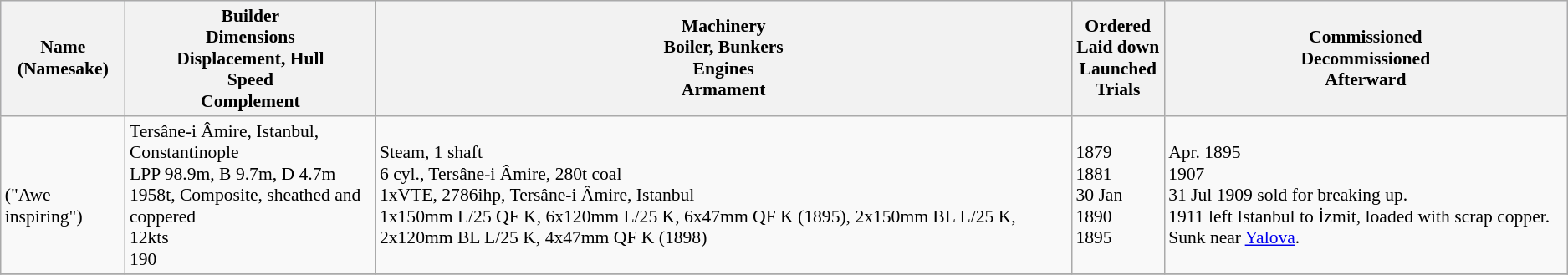<table class="wikitable" style="font-size:90%;">
<tr bgcolor="#e6e9ff">
<th>Name<br>(Namesake)</th>
<th>Builder<br>Dimensions<br>Displacement, Hull<br>Speed<br>Complement</th>
<th>Machinery<br>Boiler, Bunkers<br>Engines<br>Armament</th>
<th>Ordered<br>Laid down<br>Launched<br>Trials</th>
<th>Commissioned<br>Decommissioned<br>Afterward</th>
</tr>
<tr ---->
<td><br>("Awe inspiring")</td>
<td> Tersâne-i Âmire, Istanbul, Constantinople<br>LPP 98.9m, B 9.7m, D 4.7m<br>1958t, Composite, sheathed and coppered<br>12kts<br>190</td>
<td>Steam, 1 shaft<br>6 cyl., Tersâne-i Âmire, 280t coal<br>1xVTE, 2786ihp, Tersâne-i Âmire, Istanbul<br>1x150mm L/25 QF K, 6x120mm L/25 K, 6x47mm QF K (1895), 2x150mm BL L/25 K, 2x120mm BL L/25 K, 4x47mm QF K (1898)</td>
<td>1879<br>1881<br>30 Jan 1890<br>1895</td>
<td>Apr. 1895<br>1907<br>31 Jul 1909 sold for breaking up.<br>1911 left Istanbul to İzmit, loaded with scrap copper. Sunk near <a href='#'>Yalova</a>.</td>
</tr>
<tr ---->
</tr>
</table>
